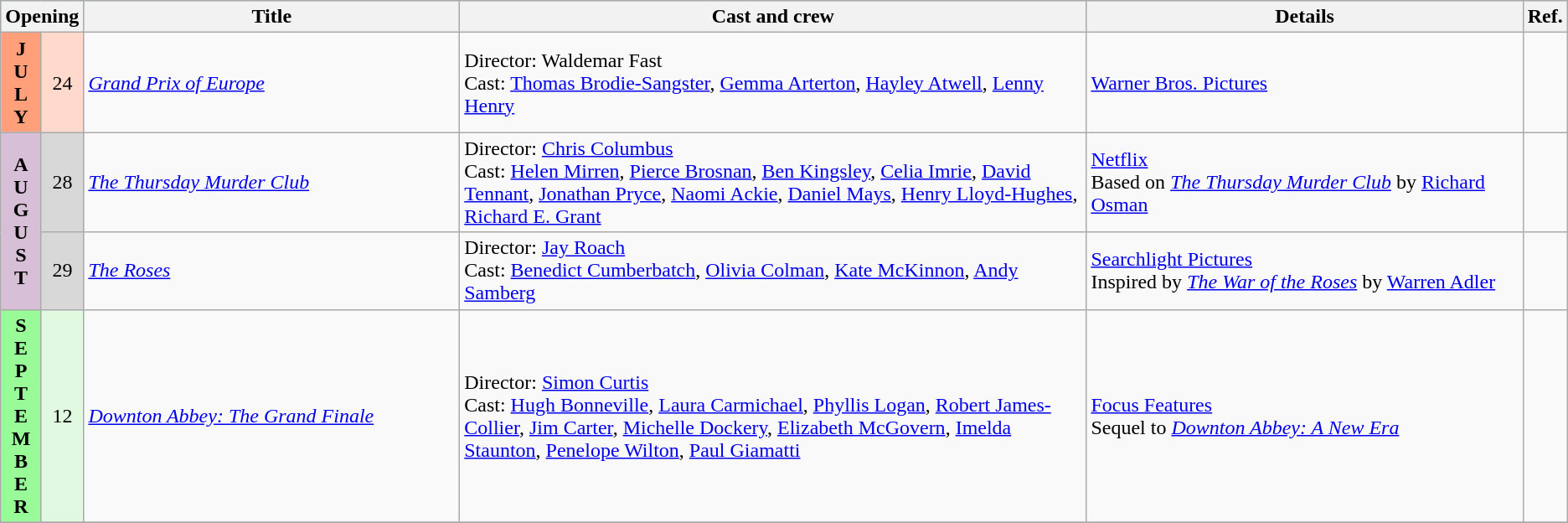<table class="wikitable">
<tr style="background:#b0e0e6; text-align:center;">
<th colspan="2">Opening</th>
<th style="width:24%;">Title</th>
<th style="width:40%;">Cast and crew</th>
<th>Details</th>
<th style="width:2%;">Ref.</th>
</tr>
<tr>
<th rowspan="1" style="text-align:center; background:#ffa07a; textcolor:#000;">J<br>U<br>L<br>Y</th>
<td rowspan="1" style="text-align:center; background:#ffdacc;">24</td>
<td><em><a href='#'>Grand Prix of Europe</a></em></td>
<td>Director: Waldemar Fast <br> Cast: <a href='#'>Thomas Brodie-Sangster</a>, <a href='#'>Gemma Arterton</a>, <a href='#'>Hayley Atwell</a>, <a href='#'>Lenny Henry</a></td>
<td><a href='#'>Warner Bros. Pictures</a></td>
<td></td>
</tr>
<tr>
<th rowspan="2" style="text-align:center; background:thistle; textcolor:#000;">A<br>U<br>G<br>U<br>S<br>T</th>
<td rowspan="1" style="text-align:center; background:#d8d8d8;">28</td>
<td><em><a href='#'>The Thursday Murder Club</a></em></td>
<td>Director: <a href='#'>Chris Columbus</a> <br> Cast: <a href='#'>Helen Mirren</a>, <a href='#'>Pierce Brosnan</a>, <a href='#'>Ben Kingsley</a>, <a href='#'>Celia Imrie</a>, <a href='#'>David Tennant</a>, <a href='#'>Jonathan Pryce</a>, <a href='#'>Naomi Ackie</a>, <a href='#'>Daniel Mays</a>, <a href='#'>Henry Lloyd-Hughes</a>, <a href='#'>Richard E. Grant</a></td>
<td><a href='#'>Netflix</a> <br> Based on <em><a href='#'>The Thursday Murder Club</a></em> by <a href='#'>Richard Osman</a></td>
<td style="text-align:center"></td>
</tr>
<tr>
<td rowspan="1" style="text-align:center; background:#d8d8d8;">29</td>
<td><em><a href='#'>The Roses</a></em></td>
<td>Director: <a href='#'>Jay Roach</a> <br> Cast: <a href='#'>Benedict Cumberbatch</a>, <a href='#'>Olivia Colman</a>, <a href='#'>Kate McKinnon</a>, <a href='#'>Andy Samberg</a></td>
<td><a href='#'>Searchlight Pictures</a> <br> Inspired by <em><a href='#'>The War of the Roses</a></em> by <a href='#'>Warren Adler</a></td>
<td></td>
</tr>
<tr>
<th rowspan="1" style="text-align:center; background:#98fb98; textcolor:#000;">S<br>E<br>P<br>T<br>E<br>M<br>B<br>E<br>R</th>
<td rowspan="1" style="text-align:center; background:#e0f9e0;">12</td>
<td><em><a href='#'>Downton Abbey: The Grand Finale</a></em></td>
<td>Director: <a href='#'>Simon Curtis</a> <br> Cast: <a href='#'>Hugh Bonneville</a>, <a href='#'>Laura Carmichael</a>, <a href='#'>Phyllis Logan</a>, <a href='#'>Robert James-Collier</a>, <a href='#'>Jim Carter</a>, <a href='#'>Michelle Dockery</a>, <a href='#'>Elizabeth McGovern</a>, <a href='#'>Imelda Staunton</a>, <a href='#'>Penelope Wilton</a>, <a href='#'>Paul Giamatti</a></td>
<td><a href='#'>Focus Features</a> <br> Sequel to <em><a href='#'>Downton Abbey: A New Era</a></em></td>
<td style="text-align:center"></td>
</tr>
<tr>
</tr>
</table>
